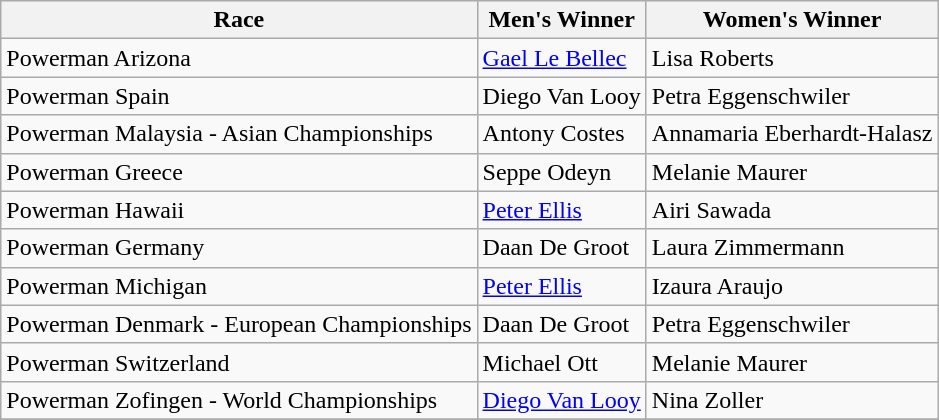<table class="wikitable">
<tr>
<th>Race</th>
<th>Men's Winner</th>
<th>Women's Winner</th>
</tr>
<tr>
<td> Powerman Arizona</td>
<td> <a href='#'>Gael Le Bellec</a></td>
<td> Lisa Roberts</td>
</tr>
<tr>
<td> Powerman Spain</td>
<td> Diego Van Looy</td>
<td> Petra Eggenschwiler</td>
</tr>
<tr>
<td> Powerman Malaysia - Asian Championships</td>
<td> Antony Costes</td>
<td> Annamaria Eberhardt-Halasz</td>
</tr>
<tr>
<td> Powerman Greece</td>
<td> Seppe Odeyn</td>
<td> Melanie Maurer</td>
</tr>
<tr>
<td> Powerman Hawaii</td>
<td> <a href='#'>Peter Ellis</a></td>
<td> Airi Sawada</td>
</tr>
<tr>
<td> Powerman Germany</td>
<td> Daan De Groot</td>
<td> Laura Zimmermann</td>
</tr>
<tr>
<td> Powerman Michigan</td>
<td> <a href='#'>Peter Ellis</a></td>
<td> Izaura Araujo</td>
</tr>
<tr>
<td>  Powerman Denmark - European Championships</td>
<td> Daan De Groot</td>
<td> Petra Eggenschwiler</td>
</tr>
<tr>
<td>   Powerman Switzerland</td>
<td> Michael Ott</td>
<td> Melanie Maurer</td>
</tr>
<tr>
<td>   Powerman Zofingen - World Championships</td>
<td> <a href='#'>Diego Van Looy</a></td>
<td> Nina Zoller</td>
</tr>
<tr>
</tr>
</table>
